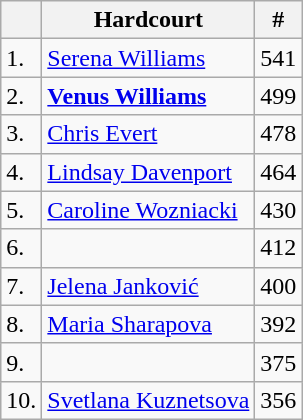<table class="wikitable" style="display:inline-table">
<tr>
<th></th>
<th>Hardcourt</th>
<th>#</th>
</tr>
<tr>
<td>1.</td>
<td> <a href='#'>Serena Williams</a></td>
<td>541</td>
</tr>
<tr>
<td>2.</td>
<td> <strong><a href='#'>Venus Williams</a></strong></td>
<td>499</td>
</tr>
<tr>
<td>3.</td>
<td> <a href='#'>Chris Evert</a></td>
<td>478</td>
</tr>
<tr>
<td>4.</td>
<td> <a href='#'>Lindsay Davenport</a></td>
<td>464</td>
</tr>
<tr>
<td>5.</td>
<td> <a href='#'>Caroline Wozniacki</a></td>
<td>430</td>
</tr>
<tr>
<td>6.</td>
<td></td>
<td>412</td>
</tr>
<tr>
<td>7.</td>
<td> <a href='#'>Jelena Janković</a></td>
<td>400</td>
</tr>
<tr>
<td>8.</td>
<td> <a href='#'>Maria Sharapova</a></td>
<td>392</td>
</tr>
<tr>
<td>9.</td>
<td></td>
<td>375</td>
</tr>
<tr>
<td>10.</td>
<td> <a href='#'>Svetlana Kuznetsova</a></td>
<td>356</td>
</tr>
</table>
